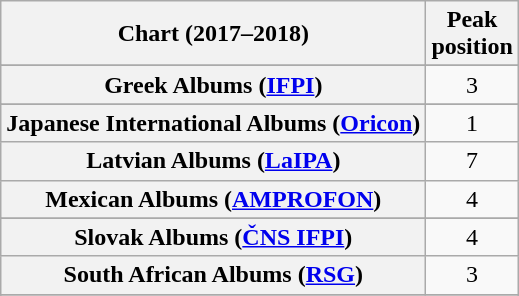<table class="wikitable sortable plainrowheaders" style="text-align:center">
<tr>
<th scope="col">Chart (2017–2018)</th>
<th scope="col">Peak<br>position</th>
</tr>
<tr>
</tr>
<tr>
</tr>
<tr>
</tr>
<tr>
</tr>
<tr>
</tr>
<tr>
</tr>
<tr>
</tr>
<tr>
</tr>
<tr>
</tr>
<tr>
</tr>
<tr>
</tr>
<tr>
<th scope="row">Greek Albums (<a href='#'>IFPI</a>)</th>
<td>3</td>
</tr>
<tr>
</tr>
<tr>
</tr>
<tr>
</tr>
<tr>
</tr>
<tr>
<th scope="row">Japanese International Albums (<a href='#'>Oricon</a>)</th>
<td>1</td>
</tr>
<tr>
<th scope="row">Latvian Albums (<a href='#'>LaIPA</a>)</th>
<td>7</td>
</tr>
<tr>
<th scope="row">Mexican Albums (<a href='#'>AMPROFON</a>)</th>
<td>4</td>
</tr>
<tr>
</tr>
<tr>
</tr>
<tr>
</tr>
<tr>
</tr>
<tr>
</tr>
<tr>
</tr>
<tr>
</tr>
<tr>
<th scope="row">Slovak Albums (<a href='#'>ČNS IFPI</a>)</th>
<td>4</td>
</tr>
<tr>
<th scope="row">South African Albums (<a href='#'>RSG</a>)</th>
<td>3</td>
</tr>
<tr>
</tr>
<tr>
</tr>
<tr>
</tr>
<tr>
</tr>
<tr>
</tr>
</table>
